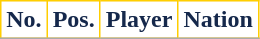<table class="wikitable sortable">
<tr>
<th style="background:#FFFFFF; color:#15284B; border:1px solid #FFCE00;" scope="col">No.</th>
<th style="background:#FFFFFF; color:#15284B; border:1px solid #FFCE00;" scope="col">Pos.</th>
<th style="background:#FFFFFF; color:#15284B; border:1px solid #FFCE00;" scope="col">Player</th>
<th style="background:#FFFFFF; color:#15284B; border:1px solid #FFCE00;" scope="col">Nation</th>
</tr>
<tr>
</tr>
</table>
